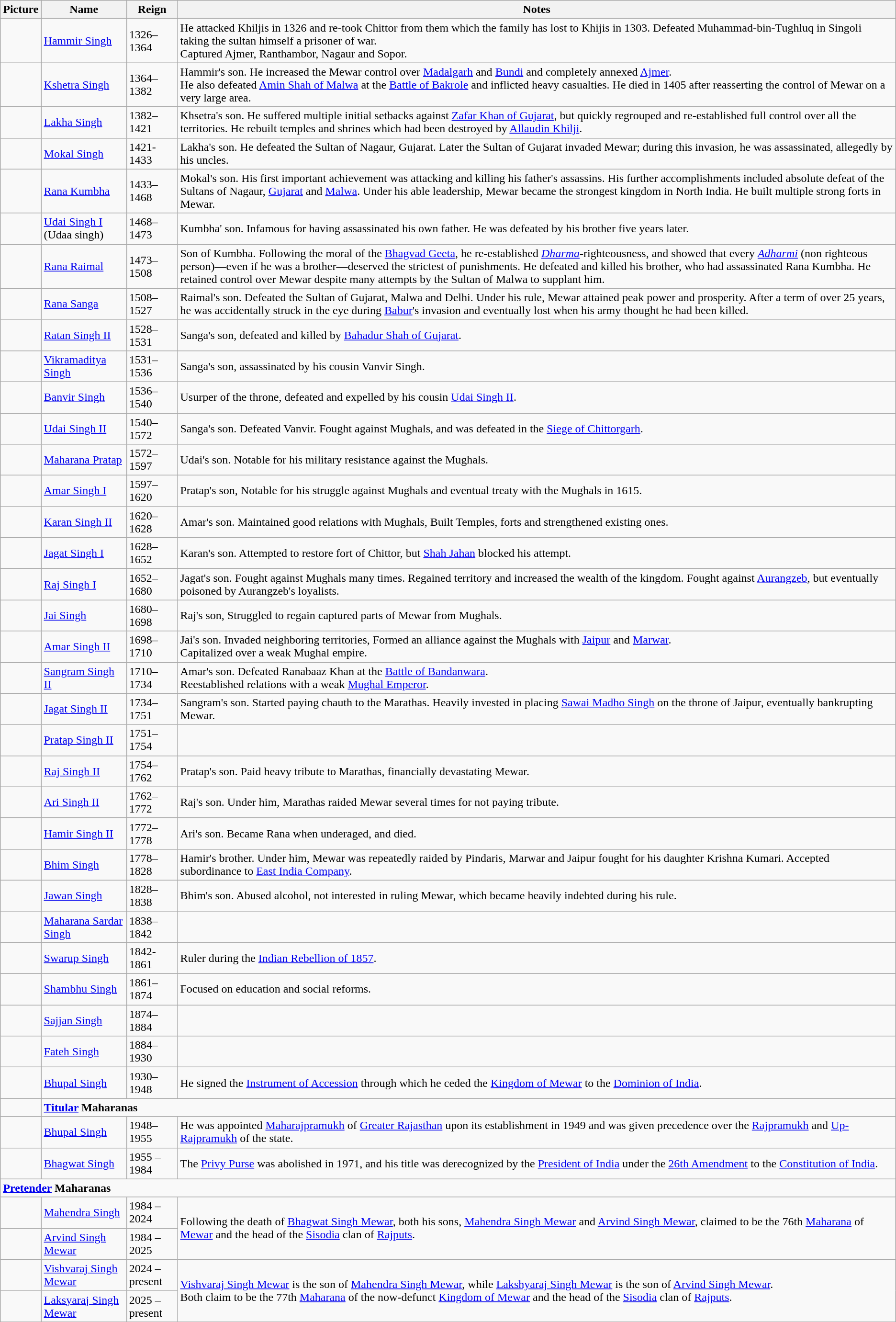<table class="wikitable">
<tr>
<th>Picture</th>
<th>Name</th>
<th>Reign</th>
<th>Notes</th>
</tr>
<tr>
<td></td>
<td><a href='#'>Hammir Singh</a></td>
<td>1326–1364</td>
<td>He attacked Khiljis in 1326 and re-took Chittor from them which the family has lost to Khijis in 1303. Defeated Muhammad-bin-Tughluq in Singoli taking the sultan himself a prisoner of war.<br>Captured Ajmer, Ranthambor, Nagaur and Sopor.</td>
</tr>
<tr>
<td></td>
<td><a href='#'>Kshetra Singh</a></td>
<td>1364–1382</td>
<td>Hammir's son. He increased the Mewar control over <a href='#'>Madalgarh</a> and <a href='#'>Bundi</a> and  completely annexed <a href='#'>Ajmer</a>.<br>He also defeated <a href='#'>Amin Shah of Malwa</a> at the <a href='#'>Battle of Bakrole</a> and inflicted heavy casualties. He died in 1405 after reasserting the control of Mewar on a very large area.</td>
</tr>
<tr>
<td></td>
<td><a href='#'>Lakha Singh</a></td>
<td>1382–1421</td>
<td>Khsetra's son. He suffered multiple initial setbacks against <a href='#'>Zafar Khan of Gujarat</a>, but quickly regrouped and re-established full control over all the territories.  He rebuilt temples and shrines which had been destroyed by <a href='#'>Allaudin Khilji</a>.</td>
</tr>
<tr>
<td></td>
<td><a href='#'>Mokal Singh</a></td>
<td>1421-1433</td>
<td>Lakha's son. He defeated the Sultan of Nagaur, Gujarat. Later the Sultan of Gujarat invaded Mewar; during this invasion, he was assassinated, allegedly by his uncles.</td>
</tr>
<tr>
<td></td>
<td><a href='#'>Rana Kumbha</a></td>
<td>1433–1468</td>
<td>Mokal's son. His first important  achievement was attacking and  killing his father's assassins. His further accomplishments included absolute defeat of the Sultans of Nagaur, <a href='#'>Gujarat</a> and <a href='#'>Malwa</a>. Under his able leadership, Mewar became the strongest kingdom in North India. He built multiple strong forts in Mewar.</td>
</tr>
<tr>
<td></td>
<td><a href='#'>Udai Singh I</a><br>(Udaa singh)</td>
<td>1468–1473</td>
<td>Kumbha' son. Infamous for having assassinated his own father. He was defeated by his brother five years later.</td>
</tr>
<tr>
<td></td>
<td><a href='#'>Rana Raimal</a></td>
<td>1473–1508</td>
<td>Son of Kumbha. Following the moral of the <a href='#'>Bhagvad Geeta</a>, he re-established <em><a href='#'>Dharma</a></em>-righteousness, and showed that every <a href='#'><em>Adharmi</em></a> (non righteous person)—even if he was a brother—deserved the strictest of punishments. He defeated and killed his brother, who had assassinated Rana Kumbha. He retained control over Mewar despite many attempts by the Sultan of Malwa to supplant him.</td>
</tr>
<tr>
<td></td>
<td><a href='#'>Rana Sanga</a></td>
<td>1508–1527</td>
<td>Raimal's son. Defeated the Sultan of Gujarat, Malwa and Delhi. Under his rule, Mewar attained peak power and prosperity. After a term of over 25 years, he was accidentally struck in the eye during <a href='#'>Babur</a>'s invasion and eventually lost when his army thought he had been killed.</td>
</tr>
<tr>
<td></td>
<td><a href='#'>Ratan Singh II</a></td>
<td>1528–1531</td>
<td>Sanga's son, defeated and killed by <a href='#'>Bahadur Shah of Gujarat</a>.</td>
</tr>
<tr>
<td></td>
<td><a href='#'>Vikramaditya Singh</a></td>
<td>1531–1536</td>
<td>Sanga's son, assassinated by his cousin Vanvir Singh.</td>
</tr>
<tr>
<td></td>
<td><a href='#'>Banvir Singh</a></td>
<td>1536–1540</td>
<td>Usurper of the throne, defeated and expelled by his cousin <a href='#'>Udai Singh II</a>.</td>
</tr>
<tr>
<td></td>
<td><a href='#'>Udai Singh II</a></td>
<td>1540–1572</td>
<td>Sanga's son. Defeated Vanvir. Fought against Mughals, and was defeated in the <a href='#'>Siege of Chittorgarh</a>.</td>
</tr>
<tr>
<td></td>
<td><a href='#'>Maharana Pratap</a></td>
<td>1572–1597</td>
<td>Udai's son. Notable for his military resistance against the Mughals.</td>
</tr>
<tr>
<td></td>
<td><a href='#'>Amar Singh I</a></td>
<td>1597–1620</td>
<td>Pratap's son, Notable for his struggle against Mughals and eventual treaty with the Mughals in 1615.</td>
</tr>
<tr>
<td></td>
<td><a href='#'>Karan Singh II</a></td>
<td>1620–1628</td>
<td>Amar's son. Maintained good relations with Mughals, Built Temples, forts and strengthened existing ones.</td>
</tr>
<tr>
<td></td>
<td><a href='#'>Jagat Singh I</a></td>
<td>1628–1652</td>
<td>Karan's son. Attempted to restore fort of Chittor, but <a href='#'>Shah Jahan</a> blocked his attempt.</td>
</tr>
<tr>
<td></td>
<td><a href='#'>Raj Singh I</a></td>
<td>1652–1680</td>
<td>Jagat's son. Fought against Mughals many times. Regained territory and increased the wealth of the kingdom. Fought against <a href='#'>Aurangzeb</a>, but eventually poisoned by Aurangzeb's loyalists.</td>
</tr>
<tr>
<td></td>
<td><a href='#'>Jai Singh</a></td>
<td>1680–1698</td>
<td>Raj's son, Struggled to regain captured parts of Mewar from Mughals.</td>
</tr>
<tr>
<td></td>
<td><a href='#'>Amar Singh II</a></td>
<td>1698–1710</td>
<td>Jai's son. Invaded neighboring territories, Formed an alliance against the Mughals with <a href='#'>Jaipur</a> and <a href='#'>Marwar</a>.<br>Capitalized over a weak Mughal empire.</td>
</tr>
<tr>
<td></td>
<td><a href='#'>Sangram Singh II</a></td>
<td>1710–1734</td>
<td>Amar's son. Defeated Ranabaaz Khan at the <a href='#'>Battle of Bandanwara</a>.<br>Reestablished relations with a weak <a href='#'>Mughal Emperor</a>.</td>
</tr>
<tr>
<td></td>
<td><a href='#'>Jagat Singh II</a></td>
<td>1734–1751</td>
<td>Sangram's son. Started paying chauth to the Marathas. Heavily invested in placing <a href='#'>Sawai Madho Singh</a> on the throne of Jaipur, eventually bankrupting Mewar.</td>
</tr>
<tr>
<td></td>
<td><a href='#'>Pratap Singh II</a></td>
<td>1751–1754</td>
<td></td>
</tr>
<tr>
<td></td>
<td><a href='#'>Raj Singh II</a></td>
<td>1754–1762</td>
<td>Pratap's son. Paid heavy tribute to Marathas, financially devastating Mewar.</td>
</tr>
<tr>
<td></td>
<td><a href='#'>Ari Singh II</a></td>
<td>1762–1772</td>
<td>Raj's son. Under him, Marathas raided Mewar several times for not paying tribute.</td>
</tr>
<tr>
<td></td>
<td><a href='#'>Hamir Singh II</a></td>
<td>1772–1778</td>
<td>Ari's son. Became Rana when underaged, and died.</td>
</tr>
<tr>
<td></td>
<td><a href='#'>Bhim Singh</a></td>
<td>1778–1828</td>
<td>Hamir's brother. Under him, Mewar was repeatedly raided by Pindaris, Marwar and Jaipur fought for his daughter Krishna Kumari. Accepted subordinance to <a href='#'>East India Company</a>.</td>
</tr>
<tr>
<td></td>
<td><a href='#'>Jawan Singh</a></td>
<td>1828–1838</td>
<td>Bhim's son. Abused alcohol, not interested in ruling Mewar, which became heavily indebted during his rule.</td>
</tr>
<tr>
<td></td>
<td><a href='#'>Maharana Sardar Singh</a></td>
<td>1838–1842</td>
<td></td>
</tr>
<tr>
<td></td>
<td><a href='#'>Swarup Singh</a></td>
<td>1842-1861</td>
<td>Ruler during the <a href='#'>Indian Rebellion of 1857</a>.</td>
</tr>
<tr>
<td></td>
<td><a href='#'>Shambhu Singh</a></td>
<td>1861–1874</td>
<td>Focused on education and social reforms.</td>
</tr>
<tr>
<td></td>
<td><a href='#'>Sajjan Singh</a></td>
<td>1874–1884</td>
<td></td>
</tr>
<tr>
<td></td>
<td><a href='#'>Fateh Singh</a></td>
<td>1884–1930</td>
<td></td>
</tr>
<tr>
<td></td>
<td><a href='#'>Bhupal Singh</a></td>
<td>1930–1948</td>
<td>He signed the <a href='#'>Instrument of Accession</a> through which he ceded the <a href='#'>Kingdom of Mewar</a> to the <a href='#'>Dominion of India</a>.</td>
</tr>
<tr>
<td></td>
<td colspan="3"><strong><a href='#'>Titular</a> Maharanas</strong></td>
</tr>
<tr>
<td></td>
<td><a href='#'>Bhupal Singh</a></td>
<td>1948–1955</td>
<td>He was appointed <a href='#'>Maharajpramukh</a> of <a href='#'>Greater Rajasthan</a> upon its establishment in 1949 and was given precedence over the <a href='#'>Rajpramukh</a> and <a href='#'>Up-Rajpramukh</a> of the state.</td>
</tr>
<tr>
<td></td>
<td><a href='#'>Bhagwat Singh</a></td>
<td>1955 –1984</td>
<td>The <a href='#'>Privy Purse</a> was abolished in 1971, and his title was derecognized by the <a href='#'>President of India</a> under the <a href='#'>26th Amendment</a> to the <a href='#'>Constitution of India</a>.</td>
</tr>
<tr>
<td colspan="4"><strong><a href='#'>Pretender</a> Maharanas</strong></td>
</tr>
<tr>
<td></td>
<td><a href='#'>Mahendra Singh</a></td>
<td>1984 – 2024</td>
<td rowspan="2">Following the death of <a href='#'>Bhagwat Singh Mewar</a>, both his sons, <a href='#'>Mahendra Singh Mewar</a> and <a href='#'>Arvind Singh Mewar</a>, claimed to be the 76th <a href='#'>Maharana</a> of <a href='#'>Mewar</a> and the head of the <a href='#'>Sisodia</a> clan of <a href='#'>Rajputs</a>.</td>
</tr>
<tr>
<td></td>
<td><a href='#'>Arvind Singh Mewar</a></td>
<td>1984 – 2025</td>
</tr>
<tr>
<td></td>
<td><a href='#'>Vishvaraj Singh Mewar</a></td>
<td>2024 – present</td>
<td rowspan="2"><a href='#'>Vishvaraj Singh Mewar</a> is the son of <a href='#'>Mahendra Singh Mewar</a>, while <a href='#'>Lakshyaraj Singh Mewar</a> is the son of <a href='#'>Arvind Singh Mewar</a>.<br>Both claim to be the 77th <a href='#'>Maharana</a> of the now-defunct <a href='#'>Kingdom of Mewar</a> and the head of the <a href='#'>Sisodia</a> clan of <a href='#'>Rajputs</a>.</td>
</tr>
<tr>
<td></td>
<td><a href='#'>Laksyaraj Singh Mewar</a></td>
<td>2025 – present</td>
</tr>
</table>
